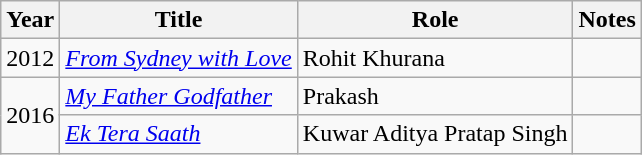<table class="wikitable">
<tr>
<th>Year</th>
<th>Title</th>
<th>Role</th>
<th>Notes</th>
</tr>
<tr>
<td>2012</td>
<td><em><a href='#'>From Sydney with Love</a></em></td>
<td>Rohit Khurana</td>
<td></td>
</tr>
<tr>
<td rowspan="2">2016</td>
<td><em><a href='#'>My Father Godfather</a></em></td>
<td>Prakash</td>
<td></td>
</tr>
<tr>
<td><em><a href='#'>Ek Tera Saath</a></em></td>
<td>Kuwar Aditya Pratap Singh</td>
<td></td>
</tr>
</table>
